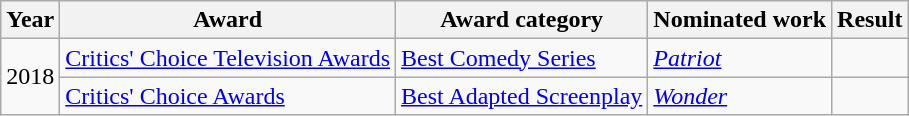<table class="sortable wikitable">
<tr>
<th>Year</th>
<th>Award</th>
<th>Award category</th>
<th>Nominated work</th>
<th>Result</th>
</tr>
<tr>
<td rowspan="2">2018</td>
<td><a href='#'>Critics' Choice Television Awards</a></td>
<td><a href='#'>Best Comedy Series</a></td>
<td><em><a href='#'>Patriot</a></em></td>
<td></td>
</tr>
<tr>
<td><a href='#'>Critics' Choice Awards</a></td>
<td><a href='#'>Best Adapted Screenplay</a></td>
<td><a href='#'><em>Wonder</em></a></td>
<td></td>
</tr>
</table>
